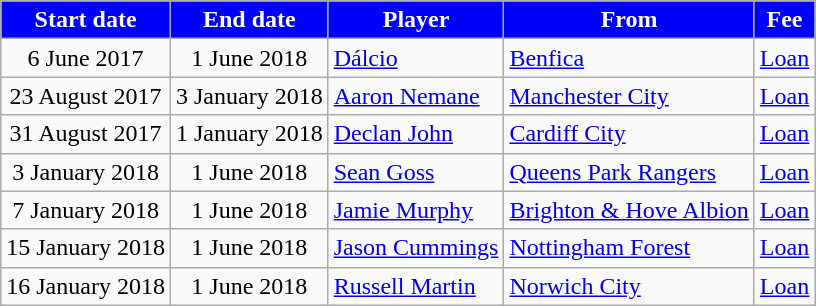<table class="wikitable sortable">
<tr>
<th style="background:#00f; color:white;">Start date</th>
<th style="background:#00f; color:white;">End date</th>
<th style="background:#00f; color:white;">Player</th>
<th style="background:#00f; color:white;">From</th>
<th style="background:#00f; color:white;">Fee</th>
</tr>
<tr>
<td style="text-align:center;">6 June 2017</td>
<td style="text-align:center;">1 June 2018</td>
<td style="text-align:left;"> <a href='#'>Dálcio</a></td>
<td style="text-align:left;"> <a href='#'>Benfica</a></td>
<td><a href='#'>Loan</a></td>
</tr>
<tr>
<td style="text-align:center;">23 August 2017</td>
<td style="text-align:center;">3 January 2018</td>
<td style="text-align:left;"> <a href='#'>Aaron Nemane</a></td>
<td style="text-align:left;"> <a href='#'>Manchester City</a></td>
<td><a href='#'>Loan</a></td>
</tr>
<tr>
<td style="text-align:center;">31 August 2017</td>
<td style="text-align:center;">1 January 2018</td>
<td style="text-align:left;"> <a href='#'>Declan John</a></td>
<td style="text-align:left;"> <a href='#'>Cardiff City</a></td>
<td><a href='#'>Loan</a></td>
</tr>
<tr>
<td style="text-align:center;">3 January 2018</td>
<td style="text-align:center;">1 June 2018</td>
<td style="text-align:left;"> <a href='#'>Sean Goss</a></td>
<td style="text-align:left;"> <a href='#'>Queens Park Rangers</a></td>
<td><a href='#'>Loan</a></td>
</tr>
<tr>
<td style="text-align:center;">7 January 2018</td>
<td style="text-align:center;">1 June 2018</td>
<td style="text-align:left;"> <a href='#'>Jamie Murphy</a></td>
<td style="text-align:left;"> <a href='#'>Brighton & Hove Albion</a></td>
<td><a href='#'>Loan</a></td>
</tr>
<tr>
<td style="text-align:center;">15 January 2018</td>
<td style="text-align:center;">1 June 2018</td>
<td style="text-align:left;"> <a href='#'>Jason Cummings</a></td>
<td style="text-align:left;"> <a href='#'>Nottingham Forest</a></td>
<td><a href='#'>Loan</a></td>
</tr>
<tr>
<td style="text-align:center;">16 January 2018</td>
<td style="text-align:center;">1 June 2018</td>
<td style="text-align:left;"> <a href='#'>Russell Martin</a></td>
<td style="text-align:left;"> <a href='#'>Norwich City</a></td>
<td><a href='#'>Loan</a></td>
</tr>
</table>
